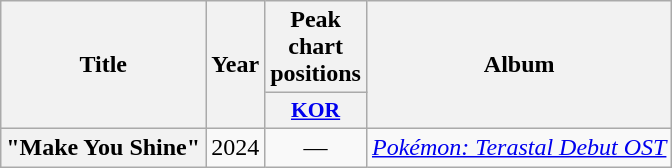<table class="wikitable plainrowheaders" style="text-align:center">
<tr>
<th scope="col" rowspan="2">Title</th>
<th scope="col" rowspan="2">Year</th>
<th scope="col">Peak chart positions</th>
<th scope="col" rowspan="2">Album</th>
</tr>
<tr>
<th scope="col" style="width:3em;font-size:90%"><a href='#'>KOR</a><br></th>
</tr>
<tr>
<th scope="row">"Make You Shine"</th>
<td>2024</td>
<td>—</td>
<td><em><a href='#'>Pokémon: Terastal Debut OST</a></em><br></td>
</tr>
</table>
